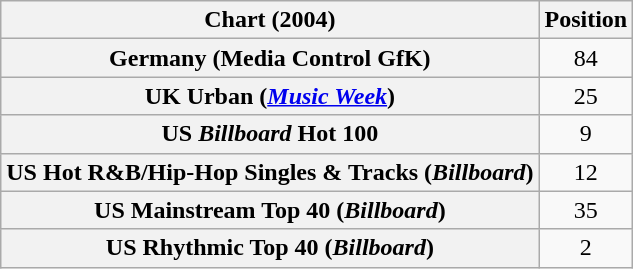<table class="wikitable sortable plainrowheaders">
<tr>
<th>Chart (2004)</th>
<th>Position</th>
</tr>
<tr>
<th scope="row">Germany (Media Control GfK)</th>
<td align="center">84</td>
</tr>
<tr>
<th scope="row">UK Urban (<em><a href='#'>Music Week</a></em>)</th>
<td align="center">25</td>
</tr>
<tr>
<th scope="row">US <em>Billboard</em> Hot 100</th>
<td align="center">9</td>
</tr>
<tr>
<th scope="row">US Hot R&B/Hip-Hop Singles & Tracks (<em>Billboard</em>)</th>
<td align="center">12</td>
</tr>
<tr>
<th scope="row">US Mainstream Top 40 (<em>Billboard</em>)</th>
<td align="center">35</td>
</tr>
<tr>
<th scope="row">US Rhythmic Top 40 (<em>Billboard</em>)</th>
<td align="center">2</td>
</tr>
</table>
